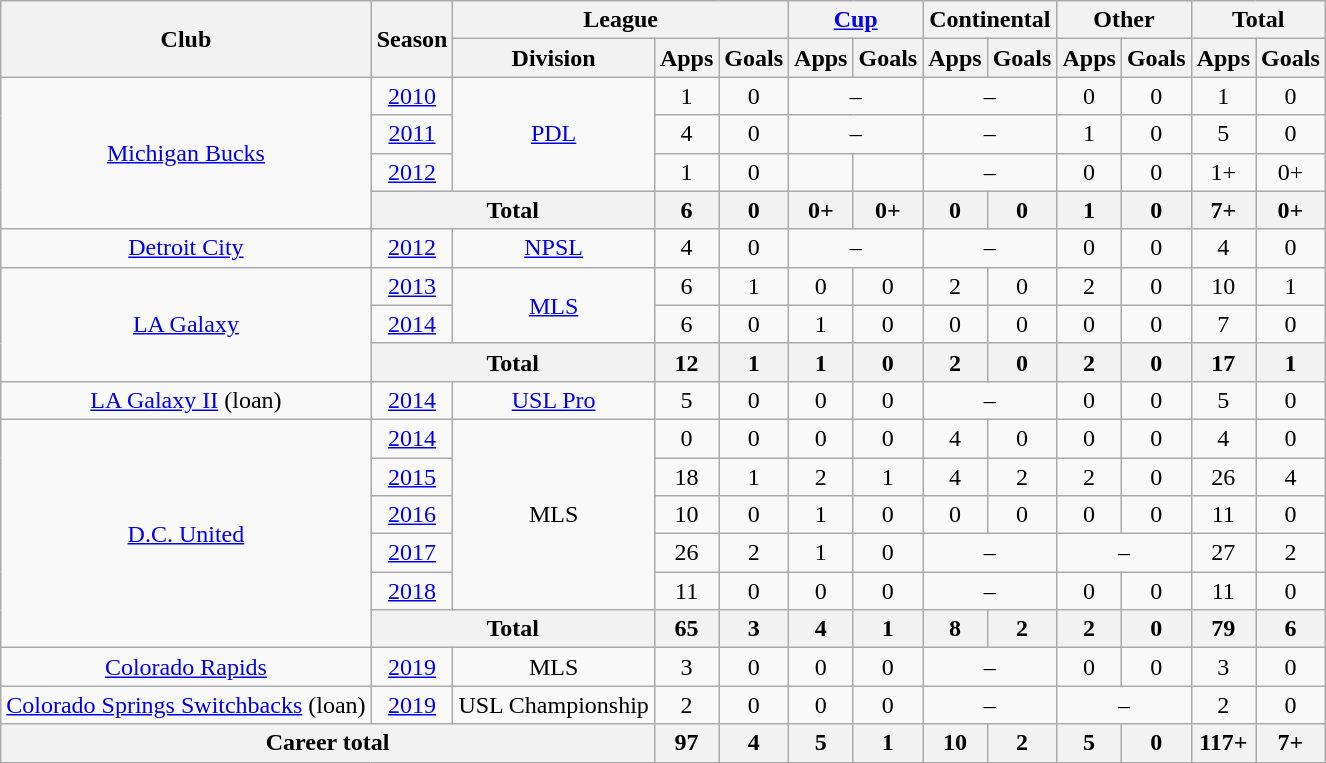<table class="wikitable" style="text-align: center;">
<tr>
<th rowspan=2>Club</th>
<th rowspan=2>Season</th>
<th colspan=3>League</th>
<th colspan=2><a href='#'>Cup</a></th>
<th colspan=2>Continental</th>
<th colspan=2>Other</th>
<th colspan=2>Total</th>
</tr>
<tr>
<th>Division</th>
<th>Apps</th>
<th>Goals</th>
<th>Apps</th>
<th>Goals</th>
<th>Apps</th>
<th>Goals</th>
<th>Apps</th>
<th>Goals</th>
<th>Apps</th>
<th>Goals</th>
</tr>
<tr>
<td rowspan=4><a href='#'>Michigan Bucks</a></td>
<td><a href='#'>2010</a></td>
<td rowspan=3><a href='#'>PDL</a></td>
<td>1</td>
<td>0</td>
<td colspan=2>–</td>
<td colspan=2>–</td>
<td>0</td>
<td>0</td>
<td>1</td>
<td>0</td>
</tr>
<tr>
<td><a href='#'>2011</a></td>
<td>4</td>
<td>0</td>
<td colspan=2>–</td>
<td colspan=2>–</td>
<td>1</td>
<td>0</td>
<td>5</td>
<td>0</td>
</tr>
<tr>
<td><a href='#'>2012</a></td>
<td>1</td>
<td>0</td>
<td></td>
<td></td>
<td colspan=2>–</td>
<td>0</td>
<td>0</td>
<td>1+</td>
<td>0+</td>
</tr>
<tr>
<th colspan=2>Total</th>
<th>6</th>
<th>0</th>
<th>0+</th>
<th>0+</th>
<th>0</th>
<th>0</th>
<th>1</th>
<th>0</th>
<th>7+</th>
<th>0+</th>
</tr>
<tr>
<td><a href='#'>Detroit City</a></td>
<td><a href='#'>2012</a></td>
<td><a href='#'>NPSL</a></td>
<td>4</td>
<td>0</td>
<td colspan=2>–</td>
<td colspan=2>–</td>
<td>0</td>
<td>0</td>
<td>4</td>
<td>0</td>
</tr>
<tr>
<td rowspan=3><a href='#'>LA Galaxy</a></td>
<td><a href='#'>2013</a></td>
<td rowspan=2><a href='#'>MLS</a></td>
<td>6</td>
<td>1</td>
<td>0</td>
<td>0</td>
<td>2</td>
<td>0</td>
<td>2</td>
<td>0</td>
<td>10</td>
<td>1</td>
</tr>
<tr>
<td><a href='#'>2014</a></td>
<td>6</td>
<td>0</td>
<td>1</td>
<td>0</td>
<td>0</td>
<td>0</td>
<td>0</td>
<td>0</td>
<td>7</td>
<td>0</td>
</tr>
<tr>
<th colspan=2>Total</th>
<th>12</th>
<th>1</th>
<th>1</th>
<th>0</th>
<th>2</th>
<th>0</th>
<th>2</th>
<th>0</th>
<th>17</th>
<th>1</th>
</tr>
<tr>
<td><a href='#'>LA Galaxy II</a> (loan)</td>
<td><a href='#'>2014</a></td>
<td><a href='#'>USL Pro</a></td>
<td>5</td>
<td>0</td>
<td>0</td>
<td>0</td>
<td colspan=2>–</td>
<td>0</td>
<td>0</td>
<td>5</td>
<td>0</td>
</tr>
<tr>
<td rowspan=6><a href='#'>D.C. United</a></td>
<td><a href='#'>2014</a></td>
<td rowspan=5>MLS</td>
<td>0</td>
<td>0</td>
<td>0</td>
<td>0</td>
<td>4</td>
<td>0</td>
<td>0</td>
<td>0</td>
<td>4</td>
<td>0</td>
</tr>
<tr>
<td><a href='#'>2015</a></td>
<td>18</td>
<td>1</td>
<td>2</td>
<td>1</td>
<td>4</td>
<td>2</td>
<td>2</td>
<td>0</td>
<td>26</td>
<td>4</td>
</tr>
<tr>
<td><a href='#'>2016</a></td>
<td>10</td>
<td>0</td>
<td>1</td>
<td>0</td>
<td>0</td>
<td>0</td>
<td>0</td>
<td>0</td>
<td>11</td>
<td>0</td>
</tr>
<tr>
<td><a href='#'>2017</a></td>
<td>26</td>
<td>2</td>
<td>1</td>
<td>0</td>
<td colspan=2>–</td>
<td colspan=2>–</td>
<td>27</td>
<td>2</td>
</tr>
<tr>
<td><a href='#'>2018</a></td>
<td>11</td>
<td>0</td>
<td>0</td>
<td>0</td>
<td colspan=2>–</td>
<td>0</td>
<td>0</td>
<td>11</td>
<td>0</td>
</tr>
<tr>
<th colspan=2>Total</th>
<th>65</th>
<th>3</th>
<th>4</th>
<th>1</th>
<th>8</th>
<th>2</th>
<th>2</th>
<th>0</th>
<th>79</th>
<th>6</th>
</tr>
<tr>
<td><a href='#'>Colorado Rapids</a></td>
<td><a href='#'>2019</a></td>
<td>MLS</td>
<td>3</td>
<td>0</td>
<td>0</td>
<td>0</td>
<td colspan=2>–</td>
<td>0</td>
<td>0</td>
<td>3</td>
<td>0</td>
</tr>
<tr>
<td><a href='#'>Colorado Springs Switchbacks</a> (loan)</td>
<td><a href='#'>2019</a></td>
<td>USL Championship</td>
<td>2</td>
<td>0</td>
<td>0</td>
<td>0</td>
<td colspan=2>–</td>
<td colspan=2>–</td>
<td>2</td>
<td>0</td>
</tr>
<tr>
<th colspan=3>Career total</th>
<th>97</th>
<th>4</th>
<th>5</th>
<th>1</th>
<th>10</th>
<th>2</th>
<th>5</th>
<th>0</th>
<th>117+</th>
<th>7+</th>
</tr>
</table>
